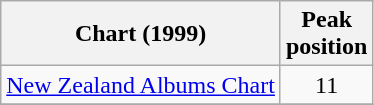<table class="wikitable sortable">
<tr>
<th>Chart (1999)</th>
<th>Peak<br>position</th>
</tr>
<tr>
<td><a href='#'>New Zealand Albums Chart</a></td>
<td align="center">11</td>
</tr>
<tr>
</tr>
</table>
